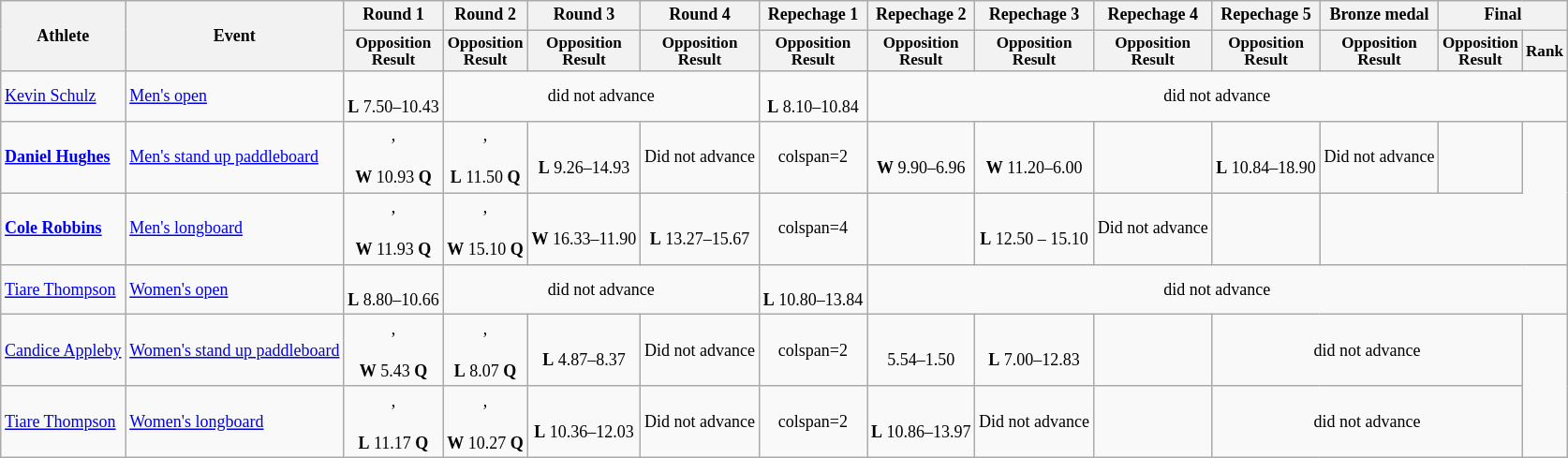<table class=wikitable style=font-size:75%;text-align:center>
<tr>
<th rowspan=2>Athlete</th>
<th rowspan=2>Event</th>
<th>Round 1</th>
<th>Round 2</th>
<th>Round 3</th>
<th>Round 4</th>
<th>Repechage 1</th>
<th>Repechage 2</th>
<th>Repechage 3</th>
<th>Repechage 4</th>
<th>Repechage 5</th>
<th>Bronze medal</th>
<th colspan=2>Final</th>
</tr>
<tr style=font-size:95%>
<th>Opposition<br>Result</th>
<th>Opposition<br>Result</th>
<th>Opposition<br>Result</th>
<th>Opposition<br>Result</th>
<th>Opposition<br>Result</th>
<th>Opposition<br>Result</th>
<th>Opposition<br>Result</th>
<th>Opposition<br>Result</th>
<th>Opposition<br>Result</th>
<th>Opposition<br>Result</th>
<th>Opposition<br>Result</th>
<th>Rank</th>
</tr>
<tr>
<td align=left><a href='#'>Kevin Schulz</a></td>
<td align=left><a href='#'>Men's open</a></td>
<td><br><strong>L</strong> 7.50–10.43</td>
<td colspan=3>did not advance</td>
<td><br><strong>L</strong> 8.10–10.84</td>
<td colspan=7>did not advance</td>
</tr>
<tr>
<td align=left><strong><a href='#'>Daniel Hughes</a></strong></td>
<td align=left><a href='#'>Men's stand up paddleboard</a></td>
<td>,<br><br><strong>W</strong> 10.93 <strong>Q</strong></td>
<td>,<br><br><strong>L</strong> 11.50 <strong>Q</strong></td>
<td><br><strong>L</strong> 9.26–14.93</td>
<td>Did not advance</td>
<td>colspan=2 </td>
<td><br><strong>W</strong> 9.90–6.96</td>
<td><br><strong>W</strong> 11.20–6.00</td>
<td></td>
<td><br><strong>L</strong> 10.84–18.90</td>
<td>Did not advance</td>
<td></td>
</tr>
<tr>
<td align=left><strong><a href='#'>Cole Robbins</a></strong></td>
<td align=left><a href='#'>Men's longboard</a></td>
<td>,<br><br><strong>W</strong> 11.93 <strong>Q</strong></td>
<td>,<br><br><strong>W</strong> 15.10 <strong>Q</strong></td>
<td><br><strong>W</strong> 16.33–11.90</td>
<td><br><strong>L</strong> 13.27–15.67</td>
<td>colspan=4 </td>
<td></td>
<td><br><strong>L</strong> 12.50 – 15.10</td>
<td>Did not advance</td>
<td></td>
</tr>
<tr>
<td align=left><a href='#'>Tiare Thompson</a></td>
<td align=left><a href='#'>Women's open</a></td>
<td><br><strong>L</strong> 8.80–10.66</td>
<td colspan=3>did not advance</td>
<td><br><strong>L</strong> 10.80–13.84</td>
<td colspan=7>did not advance</td>
</tr>
<tr>
<td align=left><a href='#'>Candice Appleby</a></td>
<td align=left><a href='#'>Women's stand up paddleboard</a></td>
<td>,<br><br><strong>W</strong> 5.43 <strong>Q</strong></td>
<td>,<br><br><strong>L</strong> 8.07 <strong>Q</strong></td>
<td><br><strong>L</strong> 4.87–8.37</td>
<td>Did not advance</td>
<td>colspan=2 </td>
<td><br> 5.54–1.50</td>
<td><br><strong>L</strong> 7.00–12.83</td>
<td></td>
<td colspan=3>did not advance</td>
</tr>
<tr>
<td align=left><a href='#'>Tiare Thompson</a></td>
<td align=left><a href='#'>Women's longboard</a></td>
<td>,<br><br><strong>L</strong> 11.17 <strong>Q</strong></td>
<td>,<br><br><strong>W</strong> 10.27 <strong>Q</strong></td>
<td><br><strong>L</strong> 10.36–12.03</td>
<td>Did not advance</td>
<td>colspan=2 </td>
<td><br><strong>L</strong> 10.86–13.97</td>
<td>Did not advance</td>
<td></td>
<td colspan=3>did not advance</td>
</tr>
</table>
